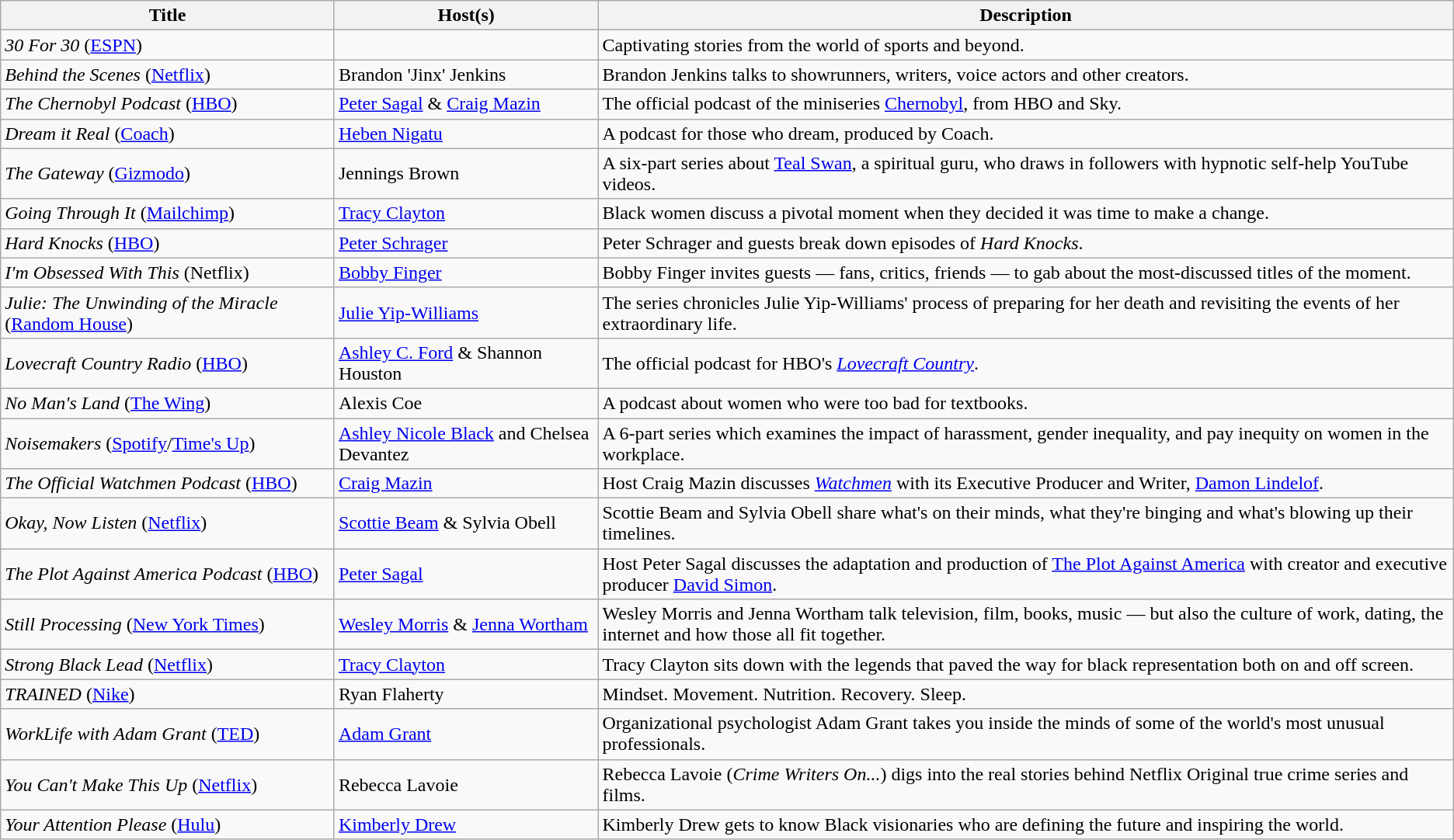<table class="wikitable sortable mw-collapsible">
<tr>
<th>Title</th>
<th>Host(s)</th>
<th>Description</th>
</tr>
<tr>
<td><em>30 For 30</em> (<a href='#'>ESPN</a>)</td>
<td></td>
<td>Captivating stories from the world of sports and beyond.</td>
</tr>
<tr>
<td><em>Behind the Scenes</em> (<a href='#'>Netflix</a>)</td>
<td>Brandon 'Jinx' Jenkins</td>
<td>Brandon Jenkins talks to showrunners, writers, voice actors and other creators.</td>
</tr>
<tr>
<td><em>The Chernobyl Podcast</em> (<a href='#'>HBO</a>)</td>
<td><a href='#'>Peter Sagal</a> & <a href='#'>Craig Mazin</a></td>
<td>The official podcast of the miniseries <a href='#'>Chernobyl</a>, from HBO and Sky.</td>
</tr>
<tr>
<td><em>Dream it Real</em> (<a href='#'>Coach</a>)</td>
<td><a href='#'>Heben Nigatu</a></td>
<td>A podcast for those who dream, produced by Coach.</td>
</tr>
<tr>
<td><em>The Gateway</em> (<a href='#'>Gizmodo</a>)</td>
<td>Jennings Brown</td>
<td>A six-part series about <a href='#'>Teal Swan</a>, a  spiritual guru, who draws in followers with hypnotic self-help YouTube videos.</td>
</tr>
<tr>
<td><em>Going Through It</em> (<a href='#'>Mailchimp</a>)</td>
<td><a href='#'>Tracy Clayton</a></td>
<td>Black women discuss a pivotal moment when they decided it was time to make a change.</td>
</tr>
<tr>
<td><em>Hard Knocks</em> (<a href='#'>HBO</a>)</td>
<td><a href='#'>Peter Schrager</a></td>
<td>Peter Schrager and guests break down episodes of <em>Hard Knocks</em>.</td>
</tr>
<tr>
<td><em>I'm Obsessed With This</em> (Netflix)</td>
<td><a href='#'>Bobby Finger</a></td>
<td>Bobby Finger invites guests — fans, critics, friends — to gab about the most-discussed titles of the moment.</td>
</tr>
<tr>
<td><em>Julie: The Unwinding of the Miracle</em> (<a href='#'>Random House</a>)</td>
<td><a href='#'>Julie Yip-Williams</a></td>
<td>The series chronicles Julie Yip-Williams' process of preparing for her death and revisiting the events of her extraordinary life.</td>
</tr>
<tr>
<td><em>Lovecraft Country Radio</em> (<a href='#'>HBO</a>)</td>
<td><a href='#'>Ashley C. Ford</a> & Shannon Houston</td>
<td>The official podcast for HBO's <em><a href='#'>Lovecraft Country</a></em>.</td>
</tr>
<tr>
<td><em>No Man's Land</em> (<a href='#'>The Wing</a>)</td>
<td>Alexis Coe</td>
<td>A podcast about women who were too bad for textbooks.</td>
</tr>
<tr>
<td><em>Noisemakers</em> (<a href='#'>Spotify</a>/<a href='#'>Time's Up</a>)</td>
<td><a href='#'>Ashley Nicole Black</a> and Chelsea Devantez</td>
<td>A 6-part series which examines the impact of harassment, gender inequality, and pay inequity on women in the workplace.</td>
</tr>
<tr>
<td><em>The Official Watchmen Podcast</em> (<a href='#'>HBO</a>)</td>
<td><a href='#'>Craig Mazin</a></td>
<td>Host Craig Mazin discusses <em><a href='#'>Watchmen</a></em> with its Executive Producer and Writer, <a href='#'>Damon Lindelof</a>.</td>
</tr>
<tr>
<td><em>Okay, Now Listen</em> (<a href='#'>Netflix</a>)</td>
<td><a href='#'>Scottie Beam</a> & Sylvia Obell</td>
<td>Scottie Beam and Sylvia Obell share what's on their minds, what they're binging and what's blowing up their timelines.</td>
</tr>
<tr>
<td><em>The Plot Against America Podcast</em> (<a href='#'>HBO</a>)</td>
<td><a href='#'>Peter Sagal</a></td>
<td>Host Peter Sagal discusses the adaptation and production of <a href='#'>The Plot Against America</a> with creator and executive producer <a href='#'>David Simon</a>.</td>
</tr>
<tr>
<td><em>Still Processing</em> (<a href='#'>New York Times</a>)</td>
<td><a href='#'>Wesley Morris</a> & <a href='#'>Jenna Wortham</a></td>
<td>Wesley Morris and Jenna Wortham talk television, film, books, music — but also the culture of work, dating, the internet and how those all fit together.</td>
</tr>
<tr>
<td><em>Strong Black Lead</em> (<a href='#'>Netflix</a>)</td>
<td><a href='#'>Tracy Clayton</a></td>
<td>Tracy Clayton sits down with the legends that paved the way for black representation both on and off screen.</td>
</tr>
<tr>
<td><em>TRAINED</em> (<a href='#'>Nike</a>)</td>
<td>Ryan Flaherty</td>
<td>Mindset. Movement. Nutrition. Recovery. Sleep.</td>
</tr>
<tr>
<td><em>WorkLife with Adam Grant</em> (<a href='#'>TED</a>)</td>
<td><a href='#'>Adam Grant</a></td>
<td>Organizational psychologist Adam Grant takes you inside the minds of some of the world's most unusual professionals.</td>
</tr>
<tr>
<td><em>You Can't Make This Up</em> (<a href='#'>Netflix</a>)</td>
<td>Rebecca Lavoie</td>
<td>Rebecca Lavoie (<em>Crime Writers On...</em>) digs into the real stories behind Netflix Original true crime series and films.</td>
</tr>
<tr>
<td><em>Your Attention Please</em> (<a href='#'>Hulu</a>)</td>
<td><a href='#'>Kimberly Drew</a></td>
<td>Kimberly Drew gets to know Black visionaries who are defining the future and inspiring the world.</td>
</tr>
</table>
